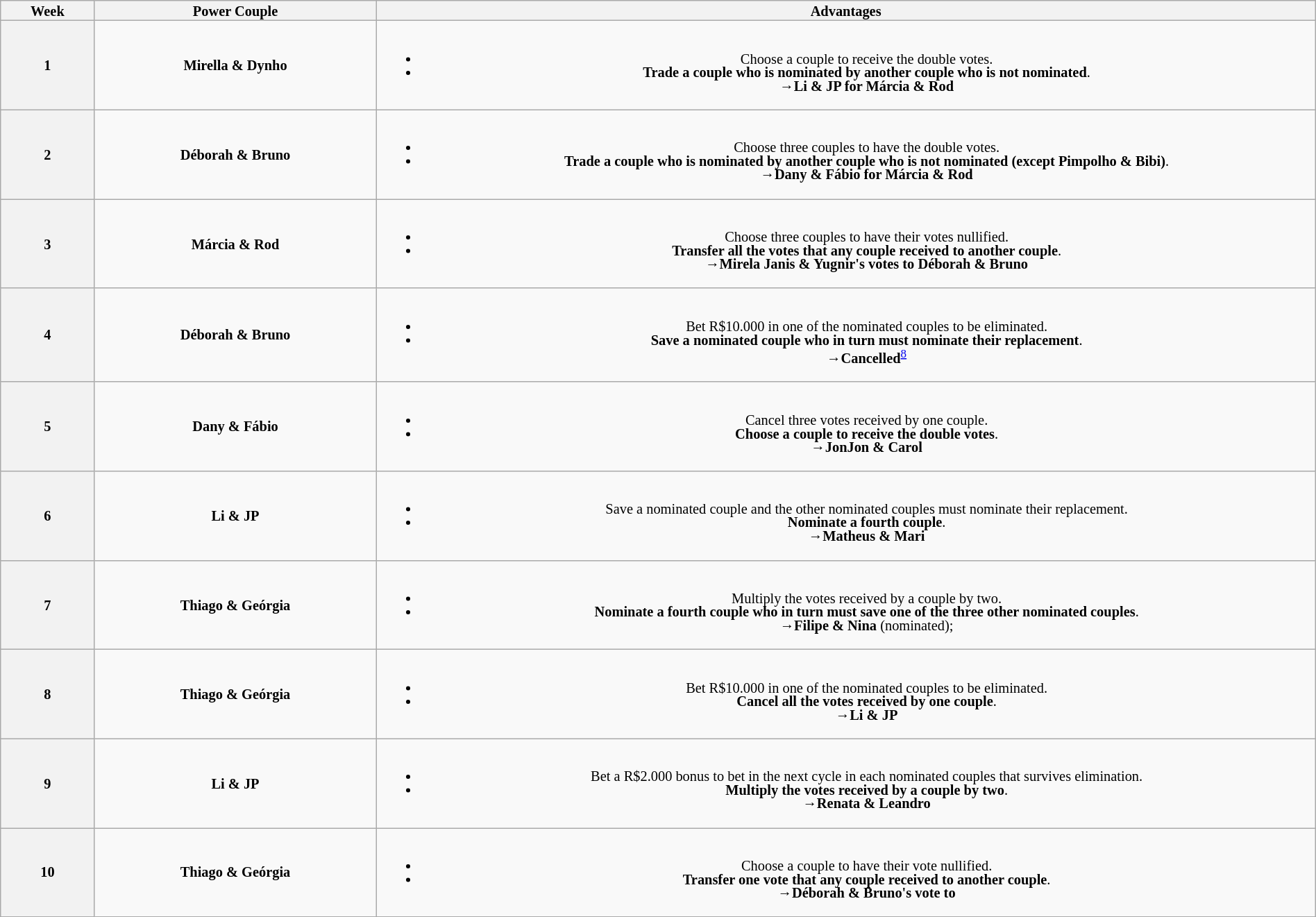<table class="wikitable" style="text-align:center; font-size:85%; width:100%; line-height:13px;">
<tr>
<th style="width:05%">Week</th>
<th style="width:15%">Power Couple</th>
<th style="width:50%">Advantages</th>
</tr>
<tr>
<th>1</th>
<td><strong>Mirella & Dynho</strong></td>
<td><br><ul><li> Choose a couple to receive the double votes.</li><li> <strong>Trade a couple who is nominated by another couple who is not nominated</strong>.<br>→<strong>Li & JP for Márcia & Rod</strong></li></ul></td>
</tr>
<tr>
<th>2</th>
<td><strong>Déborah & Bruno</strong></td>
<td><br><ul><li> Choose three couples to have the double votes.</li><li> <strong>Trade a couple who is nominated by another couple who is not nominated (except Pimpolho & Bibi)</strong>.<br>→<strong>Dany & Fábio for Márcia & Rod</strong></li></ul></td>
</tr>
<tr>
<th>3</th>
<td><strong>Márcia & Rod</strong></td>
<td><br><ul><li>  Choose three couples to have their votes nullified.</li><li> <strong>Transfer all the votes that any couple received to another couple</strong>.<br>→<strong>Mirela Janis & Yugnir's votes to Déborah & Bruno</strong></li></ul></td>
</tr>
<tr>
<th>4</th>
<td><strong>Déborah & Bruno</strong></td>
<td><br><ul><li> Bet R$10.000 in one of the nominated couples to be eliminated.</li><li> <strong>Save a nominated couple who in turn must nominate their replacement</strong>.<br>→<strong>Cancelled</strong><sup><a href='#'>8</a></sup></li></ul></td>
</tr>
<tr>
<th>5</th>
<td><strong>Dany & Fábio</strong></td>
<td><br><ul><li> Cancel three votes received by one couple.</li><li> <strong>Choose a couple to receive the double votes</strong>.<br>→<strong>JonJon & Carol</strong></li></ul></td>
</tr>
<tr>
<th>6</th>
<td><strong>Li & JP</strong></td>
<td><br><ul><li> Save a nominated couple and the other nominated couples must nominate their replacement.</li><li> <strong>Nominate a fourth couple</strong>.<br>→<strong>Matheus & Mari</strong></li></ul></td>
</tr>
<tr>
<th>7</th>
<td><strong>Thiago & Geórgia</strong></td>
<td><br><ul><li> Multiply the votes received by a couple by two.</li><li> <strong>Nominate a fourth couple who in turn must save one of the three other nominated couples</strong>.<br>→<strong>Filipe & Nina</strong> (nominated); </li></ul></td>
</tr>
<tr>
<th>8</th>
<td><strong>Thiago & Geórgia</strong></td>
<td><br><ul><li> Bet R$10.000 in one of the nominated couples to be eliminated.</li><li> <strong>Cancel all the votes received by one couple</strong>.<br>→<strong>Li & JP</strong></li></ul></td>
</tr>
<tr>
<th>9</th>
<td><strong>Li & JP</strong></td>
<td><br><ul><li> Bet a R$2.000 bonus to bet in the next cycle in each nominated couples that survives elimination.</li><li> <strong>Multiply the votes received by a couple by two</strong>.<br>→<strong>Renata & Leandro</strong></li></ul></td>
</tr>
<tr>
<th>10</th>
<td><strong>Thiago & Geórgia</strong></td>
<td><br><ul><li> Choose a couple to have their vote nullified.</li><li> <strong>Transfer one vote that any couple received to another couple</strong>.<br>→<strong>Déborah & Bruno's vote to </strong></li></ul></td>
</tr>
</table>
